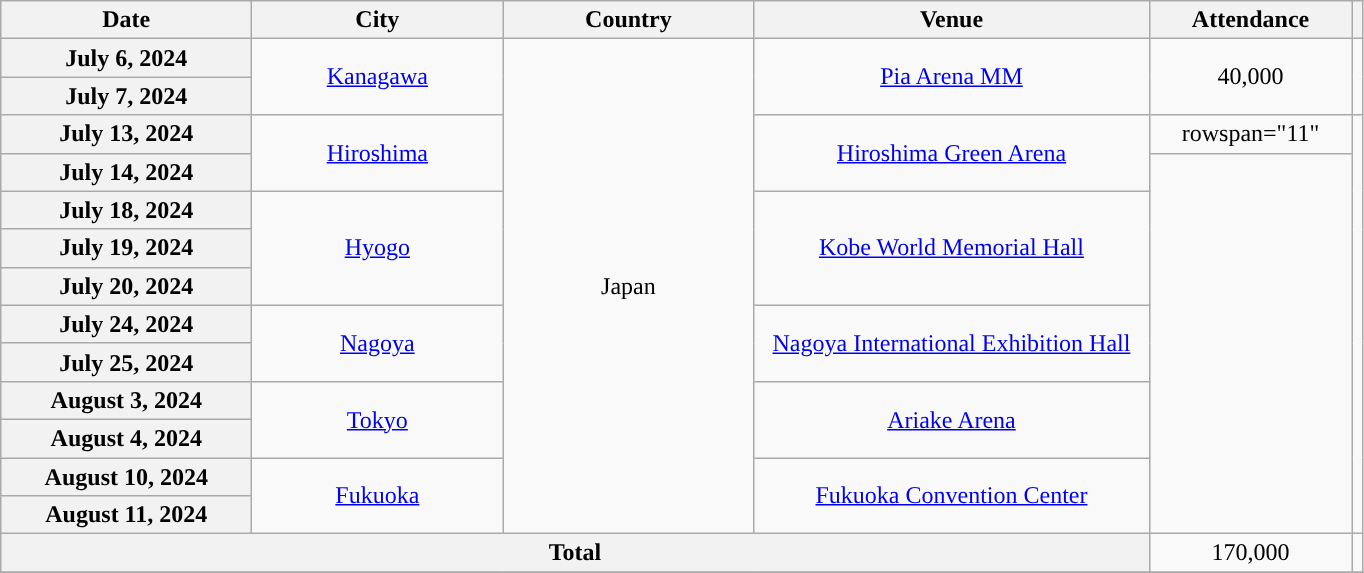<table class="wikitable sortable plainrowheaders" style="text-align:center;">
<tr>
<th style="width:10em;">Date</th>
<th style="width:10em;">City</th>
<th style="width:10em;">Country</th>
<th style="width:16em;">Venue</th>
<th style="width:8em;">Attendance</th>
<th scope="col" class="unsortable"></th>
</tr>
<tr>
<th scope="row" style="text-align:center">July 6, 2024</th>
<td rowspan="2"><a href='#'>Kanagawa</a></td>
<td rowspan="13">Japan</td>
<td rowspan="2"><a href='#'>Pia Arena MM</a></td>
<td rowspan="2">40,000</td>
<td rowspan="2"></td>
</tr>
<tr>
<th scope="row" style="text-align:center">July 7, 2024</th>
</tr>
<tr>
<th scope="row" style="text-align:center">July 13, 2024</th>
<td rowspan="2"><a href='#'>Hiroshima</a></td>
<td rowspan="2"><a href='#'>Hiroshima Green Arena</a></td>
<td>rowspan="11" </td>
<td rowspan="11"></td>
</tr>
<tr>
<th scope="row" style="text-align:center">July 14, 2024</th>
</tr>
<tr>
<th scope="row" style="text-align:center">July 18, 2024</th>
<td rowspan="3"><a href='#'>Hyogo</a></td>
<td rowspan="3"><a href='#'>Kobe World Memorial Hall</a></td>
</tr>
<tr>
<th scope="row" style="text-align:center">July 19, 2024</th>
</tr>
<tr>
<th scope="row" style="text-align:center">July 20, 2024</th>
</tr>
<tr>
<th scope="row" style="text-align:center">July 24, 2024</th>
<td rowspan="2"><a href='#'>Nagoya</a></td>
<td rowspan="2"><a href='#'>Nagoya International Exhibition Hall</a></td>
</tr>
<tr>
<th scope="row" style="text-align:center">July 25, 2024</th>
</tr>
<tr>
<th scope="row" style="text-align:center">August 3, 2024</th>
<td rowspan="2"><a href='#'>Tokyo</a></td>
<td rowspan="2"><a href='#'>Ariake Arena</a></td>
</tr>
<tr>
<th scope="row" style="text-align:center">August 4, 2024</th>
</tr>
<tr>
<th scope="row" style="text-align:center">August 10, 2024</th>
<td rowspan="2"><a href='#'>Fukuoka</a></td>
<td rowspan="2"><a href='#'>Fukuoka Convention Center</a></td>
</tr>
<tr>
<th scope="row" style="text-align:center">August 11, 2024</th>
</tr>
<tr>
<th colspan="4">Total</th>
<td>170,000</td>
<td></td>
</tr>
<tr>
</tr>
</table>
